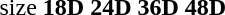<table style="margin-left:40px;">
<tr>
<td>size</td>
<td><strong>18D</strong></td>
<td><strong>24D</strong></td>
<td><strong>36D</strong></td>
<td><strong>48D</strong></td>
</tr>
</table>
